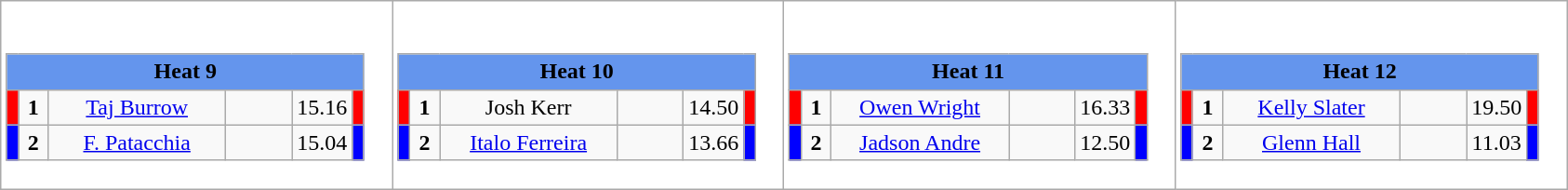<table class="wikitable" style="background:#fff;">
<tr>
<td><div><br><table class="wikitable">
<tr>
<td colspan="6"  style="text-align:center; background:#6495ed;"><strong>Heat 9</strong></td>
</tr>
<tr>
<td style="width:01px; background: #f00;"></td>
<td style="width:14px; text-align:center;"><strong>1</strong></td>
<td style="width:120px; text-align:center;"><a href='#'>Taj Burrow</a></td>
<td style="width:40px; text-align:center;"></td>
<td style="width:20px; text-align:center;">15.16</td>
<td style="width:01px; background: #f00;"></td>
</tr>
<tr>
<td style="width:01px; background: #00f;"></td>
<td style="width:14px; text-align:center;"><strong>2</strong></td>
<td style="width:120px; text-align:center;"><a href='#'>F. Patacchia</a></td>
<td style="width:40px; text-align:center;"></td>
<td style="width:20px; text-align:center;">15.04</td>
<td style="width:01px; background: #00f;"></td>
</tr>
</table>
</div></td>
<td><div><br><table class="wikitable">
<tr>
<td colspan="6"  style="text-align:center; background:#6495ed;"><strong>Heat 10</strong></td>
</tr>
<tr>
<td style="width:01px; background: #f00;"></td>
<td style="width:14px; text-align:center;"><strong>1</strong></td>
<td style="width:120px; text-align:center;">Josh Kerr</td>
<td style="width:40px; text-align:center;"></td>
<td style="width:20px; text-align:center;">14.50</td>
<td style="width:01px; background: #f00;"></td>
</tr>
<tr>
<td style="width:01px; background: #00f;"></td>
<td style="width:14px; text-align:center;"><strong>2</strong></td>
<td style="width:120px; text-align:center;"><a href='#'>Italo Ferreira</a></td>
<td style="width:40px; text-align:center;"></td>
<td style="width:20px; text-align:center;">13.66</td>
<td style="width:01px; background: #00f;"></td>
</tr>
</table>
</div></td>
<td><div><br><table class="wikitable">
<tr>
<td colspan="6"  style="text-align:center; background:#6495ed;"><strong>Heat 11</strong></td>
</tr>
<tr>
<td style="width:01px; background: #f00;"></td>
<td style="width:14px; text-align:center;"><strong>1</strong></td>
<td style="width:120px; text-align:center;"><a href='#'>Owen Wright</a></td>
<td style="width:40px; text-align:center;"></td>
<td style="width:20px; text-align:center;">16.33</td>
<td style="width:01px; background: #f00;"></td>
</tr>
<tr>
<td style="width:01px; background: #00f;"></td>
<td style="width:14px; text-align:center;"><strong>2</strong></td>
<td style="width:120px; text-align:center;"><a href='#'>Jadson Andre</a></td>
<td style="width:40px; text-align:center;"></td>
<td style="width:20px; text-align:center;">12.50</td>
<td style="width:01px; background: #00f;"></td>
</tr>
</table>
</div></td>
<td><div><br><table class="wikitable">
<tr>
<td colspan="6"  style="text-align:center; background:#6495ed;"><strong>Heat 12</strong></td>
</tr>
<tr>
<td style="width:01px; background: #f00;"></td>
<td style="width:14px; text-align:center;"><strong>1</strong></td>
<td style="width:120px; text-align:center;"><a href='#'>Kelly Slater</a></td>
<td style="width:40px; text-align:center;"></td>
<td style="width:20px; text-align:center;">19.50</td>
<td style="width:01px; background: #f00;"></td>
</tr>
<tr>
<td style="width:01px; background: #00f;"></td>
<td style="width:14px; text-align:center;"><strong>2</strong></td>
<td style="width:120px; text-align:center;"><a href='#'>Glenn Hall</a></td>
<td style="width:40px; text-align:center;"></td>
<td style="width:20px; text-align:center;">11.03</td>
<td style="width:01px; background: #00f;"></td>
</tr>
</table>
</div></td>
</tr>
</table>
